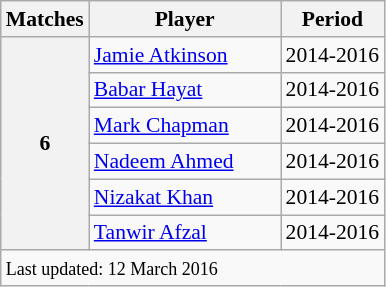<table class="wikitable" style="font-size: 90%">
<tr>
<th>Matches</th>
<th width=50%>Player</th>
<th>Period</th>
</tr>
<tr>
<th rowspan=6>6</th>
<td><a href='#'>Jamie Atkinson</a></td>
<td>2014-2016</td>
</tr>
<tr>
<td><a href='#'>Babar Hayat</a></td>
<td>2014-2016</td>
</tr>
<tr>
<td><a href='#'>Mark Chapman</a></td>
<td>2014-2016</td>
</tr>
<tr>
<td><a href='#'>Nadeem Ahmed</a></td>
<td>2014-2016</td>
</tr>
<tr>
<td><a href='#'>Nizakat Khan</a></td>
<td>2014-2016</td>
</tr>
<tr>
<td><a href='#'>Tanwir Afzal</a></td>
<td>2014-2016</td>
</tr>
<tr>
<td colspan="7"><small>Last updated: 12 March 2016</small></td>
</tr>
</table>
